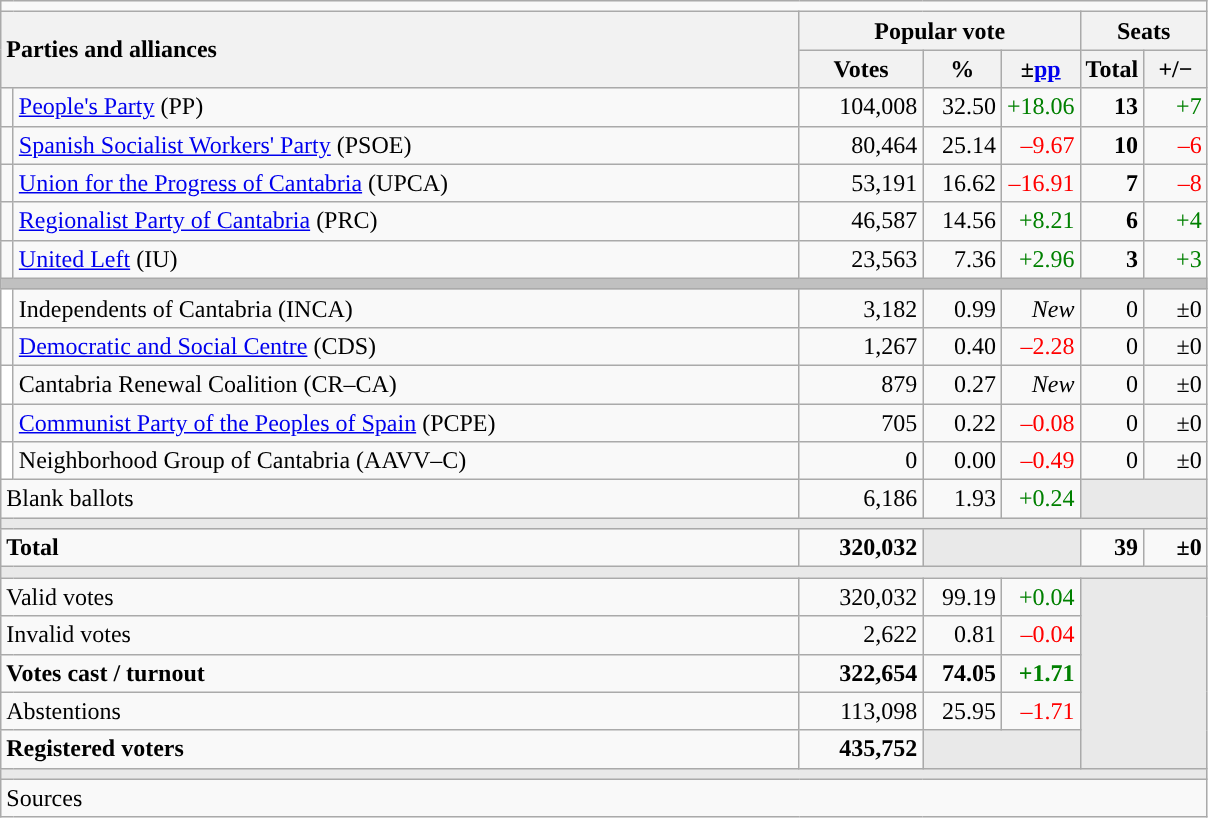<table class="wikitable" style="text-align:right;">
<tr>
<td colspan="7"></td>
</tr>
<tr>
<th style="text-align:left;" rowspan="2" colspan="2" width="525">Parties and alliances</th>
<th colspan="3">Popular vote</th>
<th colspan="2">Seats</th>
</tr>
<tr>
<th width="75">Votes</th>
<th width="45">%</th>
<th width="45">±<a href='#'>pp</a></th>
<th width="35">Total</th>
<th width="35">+/−</th>
</tr>
<tr>
<td width="1" style="color:inherit;background:"></td>
<td align="left"><a href='#'>People's Party</a> (PP)</td>
<td>104,008</td>
<td>32.50</td>
<td style="color:green;">+18.06</td>
<td><strong>13</strong></td>
<td style="color:green;">+7</td>
</tr>
<tr>
<td style="color:inherit;background:"></td>
<td align="left"><a href='#'>Spanish Socialist Workers' Party</a> (PSOE)</td>
<td>80,464</td>
<td>25.14</td>
<td style="color:red;">–9.67</td>
<td><strong>10</strong></td>
<td style="color:red;">–6</td>
</tr>
<tr>
<td style="color:inherit;background:"></td>
<td align="left"><a href='#'>Union for the Progress of Cantabria</a> (UPCA)</td>
<td>53,191</td>
<td>16.62</td>
<td style="color:red;">–16.91</td>
<td><strong>7</strong></td>
<td style="color:red;">–8</td>
</tr>
<tr>
<td style="color:inherit;background:"></td>
<td align="left"><a href='#'>Regionalist Party of Cantabria</a> (PRC)</td>
<td>46,587</td>
<td>14.56</td>
<td style="color:green;">+8.21</td>
<td><strong>6</strong></td>
<td style="color:green;">+4</td>
</tr>
<tr>
<td style="color:inherit;background:"></td>
<td align="left"><a href='#'>United Left</a> (IU)</td>
<td>23,563</td>
<td>7.36</td>
<td style="color:green;">+2.96</td>
<td><strong>3</strong></td>
<td style="color:green;">+3</td>
</tr>
<tr>
<td colspan="7" bgcolor="#C0C0C0"></td>
</tr>
<tr>
<td bgcolor="white"></td>
<td align="left">Independents of Cantabria (INCA)</td>
<td>3,182</td>
<td>0.99</td>
<td><em>New</em></td>
<td>0</td>
<td>±0</td>
</tr>
<tr>
<td style="color:inherit;background:"></td>
<td align="left"><a href='#'>Democratic and Social Centre</a> (CDS)</td>
<td>1,267</td>
<td>0.40</td>
<td style="color:red;">–2.28</td>
<td>0</td>
<td>±0</td>
</tr>
<tr>
<td bgcolor="white"></td>
<td align="left">Cantabria Renewal Coalition (CR–CA)</td>
<td>879</td>
<td>0.27</td>
<td><em>New</em></td>
<td>0</td>
<td>±0</td>
</tr>
<tr>
<td style="color:inherit;background:"></td>
<td align="left"><a href='#'>Communist Party of the Peoples of Spain</a> (PCPE)</td>
<td>705</td>
<td>0.22</td>
<td style="color:red;">–0.08</td>
<td>0</td>
<td>±0</td>
</tr>
<tr>
<td bgcolor="white"></td>
<td align="left">Neighborhood Group of Cantabria (AAVV–C)</td>
<td>0</td>
<td>0.00</td>
<td style="color:red;">–0.49</td>
<td>0</td>
<td>±0</td>
</tr>
<tr>
<td align="left" colspan="2">Blank ballots</td>
<td>6,186</td>
<td>1.93</td>
<td style="color:green;">+0.24</td>
<td bgcolor="#E9E9E9" colspan="2"></td>
</tr>
<tr>
<td colspan="7" bgcolor="#E9E9E9"></td>
</tr>
<tr style="font-weight:bold;">
<td align="left" colspan="2">Total</td>
<td>320,032</td>
<td bgcolor="#E9E9E9" colspan="2"></td>
<td>39</td>
<td>±0</td>
</tr>
<tr>
<td colspan="7" bgcolor="#E9E9E9"></td>
</tr>
<tr>
<td align="left" colspan="2">Valid votes</td>
<td>320,032</td>
<td>99.19</td>
<td style="color:green;">+0.04</td>
<td bgcolor="#E9E9E9" colspan="2" rowspan="5"></td>
</tr>
<tr>
<td align="left" colspan="2">Invalid votes</td>
<td>2,622</td>
<td>0.81</td>
<td style="color:red;">–0.04</td>
</tr>
<tr style="font-weight:bold;">
<td align="left" colspan="2">Votes cast / turnout</td>
<td>322,654</td>
<td>74.05</td>
<td style="color:green;">+1.71</td>
</tr>
<tr>
<td align="left" colspan="2">Abstentions</td>
<td>113,098</td>
<td>25.95</td>
<td style="color:red;">–1.71</td>
</tr>
<tr style="font-weight:bold;">
<td align="left" colspan="2">Registered voters</td>
<td>435,752</td>
<td bgcolor="#E9E9E9" colspan="2"></td>
</tr>
<tr>
<td colspan="7" bgcolor="#E9E9E9"></td>
</tr>
<tr>
<td align="left" colspan="7">Sources</td>
</tr>
</table>
